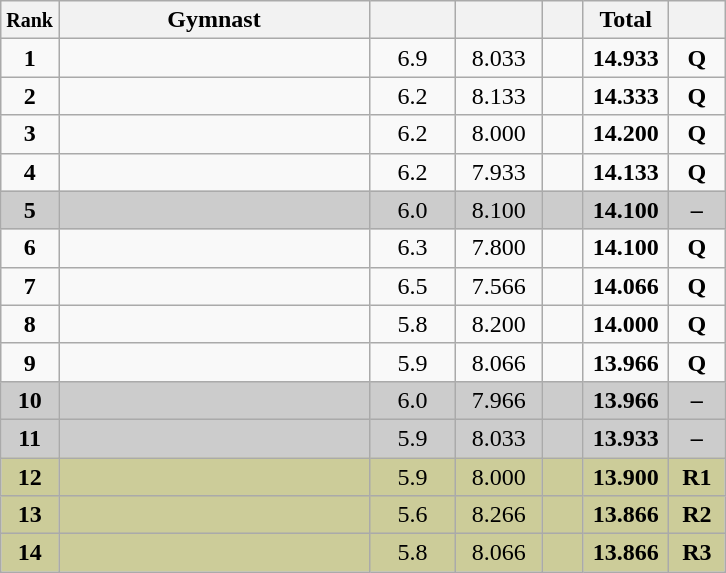<table style="text-align:center;" class="wikitable sortable">
<tr>
<th scope="col" style="width:15px;"><small>Rank</small></th>
<th scope="col" style="width:200px;">Gymnast</th>
<th scope="col" style="width:50px;"><small></small></th>
<th scope="col" style="width:50px;"><small></small></th>
<th scope="col" style="width:20px;"><small></small></th>
<th scope="col" style="width:50px;">Total</th>
<th scope="col" style="width:30px;"><small></small></th>
</tr>
<tr>
<td scope="row"><strong>1</strong></td>
<td style="text-align:left;"></td>
<td>6.9</td>
<td>8.033</td>
<td></td>
<td><strong>14.933</strong></td>
<td><strong>Q</strong></td>
</tr>
<tr>
<td scope="row"><strong>2</strong></td>
<td style="text-align:left;"></td>
<td>6.2</td>
<td>8.133</td>
<td></td>
<td><strong>14.333</strong></td>
<td><strong>Q</strong></td>
</tr>
<tr>
<td scope="row"><strong>3</strong></td>
<td style="text-align:left;"></td>
<td>6.2</td>
<td>8.000</td>
<td></td>
<td><strong>14.200</strong></td>
<td><strong>Q</strong></td>
</tr>
<tr>
<td scope="row"><strong>4</strong></td>
<td style="text-align:left;"></td>
<td>6.2</td>
<td>7.933</td>
<td></td>
<td><strong>14.133</strong></td>
<td><strong>Q</strong></td>
</tr>
<tr style="background:#cccccc;">
<td scope="row"><strong>5</strong></td>
<td style="text-align:left;"></td>
<td>6.0</td>
<td>8.100</td>
<td></td>
<td><strong>14.100</strong></td>
<td><strong>–</strong></td>
</tr>
<tr>
<td scope="row"><strong>6</strong></td>
<td style="text-align:left;"></td>
<td>6.3</td>
<td>7.800</td>
<td></td>
<td><strong>14.100</strong></td>
<td><strong>Q</strong></td>
</tr>
<tr>
<td scope="row"><strong>7</strong></td>
<td style="text-align:left;"></td>
<td>6.5</td>
<td>7.566</td>
<td></td>
<td><strong>14.066</strong></td>
<td><strong>Q</strong></td>
</tr>
<tr>
<td scope="row"><strong>8</strong></td>
<td style="text-align:left;"></td>
<td>5.8</td>
<td>8.200</td>
<td></td>
<td><strong>14.000</strong></td>
<td><strong>Q</strong></td>
</tr>
<tr>
<td scope="row"><strong>9</strong></td>
<td style="text-align:left;"></td>
<td>5.9</td>
<td>8.066</td>
<td></td>
<td><strong>13.966</strong></td>
<td><strong>Q</strong></td>
</tr>
<tr style="background:#cccccc;">
<td scope="row"><strong>10</strong></td>
<td style="text-align:left;"></td>
<td>6.0</td>
<td>7.966</td>
<td></td>
<td><strong>13.966</strong></td>
<td><strong>–</strong></td>
</tr>
<tr style="background:#cccccc;">
<td scope="row"><strong>11</strong></td>
<td style="text-align:left;"></td>
<td>5.9</td>
<td>8.033</td>
<td></td>
<td><strong>13.933</strong></td>
<td><strong>–</strong></td>
</tr>
<tr style="background:#cccc99;">
<td scope="row"><strong>12</strong></td>
<td style="text-align:left;"></td>
<td>5.9</td>
<td>8.000</td>
<td></td>
<td><strong>13.900</strong></td>
<td><strong>R1</strong></td>
</tr>
<tr style="background:#cccc99;">
<td scope="row"><strong>13</strong></td>
<td style="text-align:left;"></td>
<td>5.6</td>
<td>8.266</td>
<td></td>
<td><strong>13.866</strong></td>
<td><strong>R2</strong></td>
</tr>
<tr style="background:#cccc99;">
<td scope="row"><strong>14</strong></td>
<td style="text-align:left;"></td>
<td>5.8</td>
<td>8.066</td>
<td></td>
<td><strong>13.866</strong></td>
<td><strong>R3</strong></td>
</tr>
</table>
